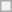<table class="wikitable plainrowheaders">
<tr>
<th scope="row"></th>
</tr>
</table>
